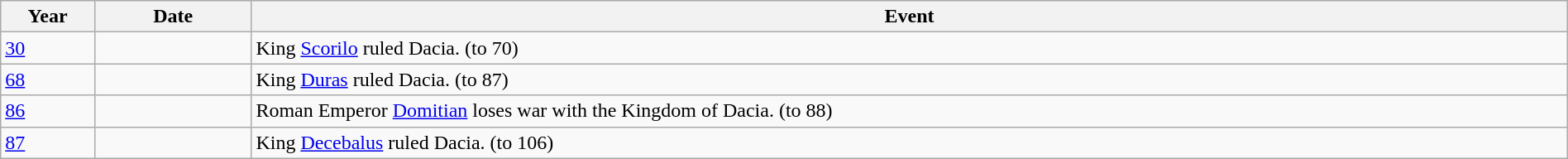<table class="wikitable" width="100%">
<tr>
<th style="width:6%">Year</th>
<th style="width:10%">Date</th>
<th>Event</th>
</tr>
<tr>
<td><a href='#'>30</a></td>
<td></td>
<td>King <a href='#'>Scorilo</a> ruled Dacia. (to 70)</td>
</tr>
<tr>
<td><a href='#'>68</a></td>
<td></td>
<td>King <a href='#'>Duras</a> ruled Dacia. (to 87)</td>
</tr>
<tr>
<td><a href='#'>86</a></td>
<td></td>
<td>Roman Emperor <a href='#'>Domitian</a> loses war with the Kingdom of Dacia. (to 88)</td>
</tr>
<tr>
<td><a href='#'>87</a></td>
<td></td>
<td>King <a href='#'>Decebalus</a> ruled Dacia. (to 106)</td>
</tr>
</table>
